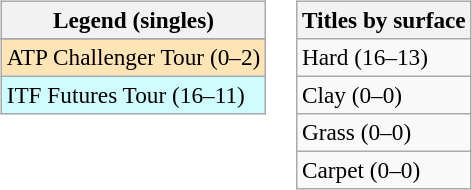<table>
<tr valign=top>
<td><br><table class=wikitable style=font-size:97%>
<tr>
<th>Legend (singles)</th>
</tr>
<tr bgcolor=e5d1cb>
</tr>
<tr bgcolor=moccasin>
<td>ATP Challenger Tour (0–2)</td>
</tr>
<tr bgcolor=cffcff>
<td>ITF Futures Tour (16–11)</td>
</tr>
</table>
</td>
<td><br><table class=wikitable style=font-size:97%>
<tr>
<th>Titles by surface</th>
</tr>
<tr>
<td>Hard (16–13)</td>
</tr>
<tr>
<td>Clay (0–0)</td>
</tr>
<tr>
<td>Grass (0–0)</td>
</tr>
<tr>
<td>Carpet (0–0)</td>
</tr>
</table>
</td>
</tr>
</table>
